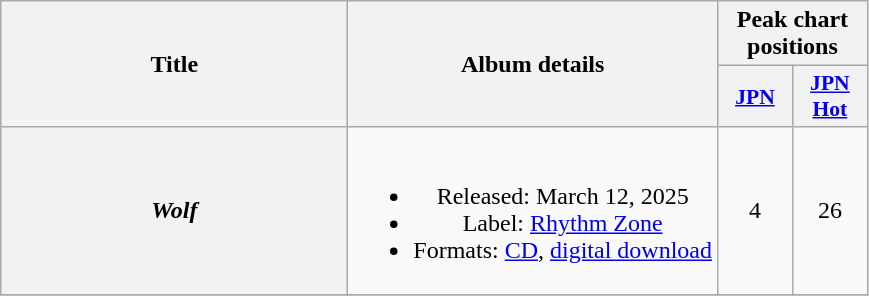<table class="wikitable plainrowheaders" style="text-align:center;">
<tr>
<th scope="col" rowspan="2" style="width:14em;">Title</th>
<th scope="col" rowspan="2">Album details</th>
<th scope="col" colspan="2">Peak chart positions</th>
</tr>
<tr>
<th scope="col" style="font-size:90%; width:3em"><a href='#'>JPN</a><br></th>
<th scope="col" style="font-size:90%; width:3em"><a href='#'>JPN<br>Hot</a><br></th>
</tr>
<tr>
<th scope="row"><em>Wolf</em></th>
<td><br><ul><li>Released: March 12, 2025</li><li>Label: <a href='#'>Rhythm Zone</a></li><li>Formats: <a href='#'>CD</a>, <a href='#'>digital download</a></li></ul></td>
<td>4</td>
<td>26</td>
</tr>
<tr>
</tr>
</table>
